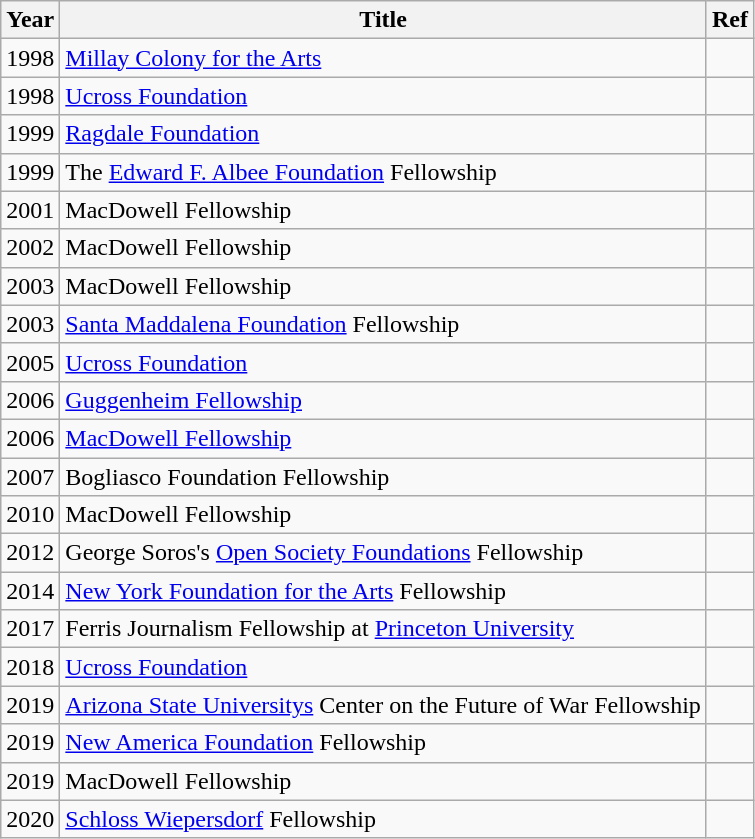<table class="wikitable">
<tr>
<th>Year</th>
<th>Title</th>
<th>Ref</th>
</tr>
<tr>
<td>1998</td>
<td><a href='#'>Millay Colony for the Arts</a></td>
<td></td>
</tr>
<tr>
<td>1998</td>
<td><a href='#'>Ucross Foundation</a></td>
<td></td>
</tr>
<tr>
<td>1999</td>
<td><a href='#'>Ragdale Foundation</a></td>
<td></td>
</tr>
<tr>
<td>1999</td>
<td>The <a href='#'>Edward F. Albee Foundation</a> Fellowship</td>
<td></td>
</tr>
<tr>
<td>2001</td>
<td>MacDowell Fellowship</td>
<td></td>
</tr>
<tr>
<td>2002</td>
<td>MacDowell Fellowship</td>
<td></td>
</tr>
<tr>
<td>2003</td>
<td>MacDowell Fellowship</td>
<td></td>
</tr>
<tr>
<td>2003</td>
<td><a href='#'>Santa Maddalena Foundation</a> Fellowship</td>
<td></td>
</tr>
<tr>
<td>2005</td>
<td><a href='#'>Ucross Foundation</a></td>
<td></td>
</tr>
<tr>
<td>2006</td>
<td><a href='#'>Guggenheim Fellowship</a></td>
<td></td>
</tr>
<tr>
<td>2006</td>
<td><a href='#'>MacDowell Fellowship</a></td>
<td></td>
</tr>
<tr>
<td>2007</td>
<td>Bogliasco Foundation Fellowship</td>
<td></td>
</tr>
<tr>
<td>2010</td>
<td>MacDowell Fellowship</td>
<td></td>
</tr>
<tr>
<td>2012</td>
<td>George Soros's <a href='#'>Open Society Foundations</a> Fellowship</td>
<td></td>
</tr>
<tr>
<td>2014</td>
<td><a href='#'>New York Foundation for the Arts</a> Fellowship</td>
<td></td>
</tr>
<tr>
<td>2017</td>
<td>Ferris Journalism Fellowship at <a href='#'>Princeton University</a></td>
<td></td>
</tr>
<tr>
<td>2018</td>
<td><a href='#'>Ucross Foundation</a></td>
<td></td>
</tr>
<tr>
<td>2019</td>
<td><a href='#'>Arizona State Universitys</a> Center on the Future of War Fellowship</td>
<td></td>
</tr>
<tr>
<td>2019</td>
<td><a href='#'>New America Foundation</a> Fellowship</td>
<td></td>
</tr>
<tr>
<td>2019</td>
<td>MacDowell Fellowship</td>
<td></td>
</tr>
<tr>
<td>2020</td>
<td><a href='#'>Schloss Wiepersdorf</a> Fellowship</td>
<td></td>
</tr>
</table>
